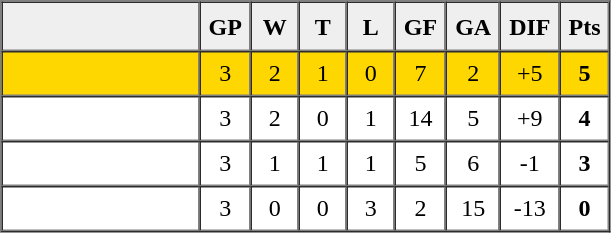<table border=1 cellpadding=5 cellspacing=0>
<tr>
<th bgcolor="#efefef" width="120">　</th>
<th bgcolor="#efefef" width="20">GP</th>
<th bgcolor="#efefef" width="20">W</th>
<th bgcolor="#efefef" width="20">T</th>
<th bgcolor="#efefef" width="20">L</th>
<th bgcolor="#efefef" width="20">GF</th>
<th bgcolor="#efefef" width="20">GA</th>
<th bgcolor="#efefef" width="20">DIF</th>
<th bgcolor="#efefef" width="20">Pts</th>
</tr>
<tr align=center bgcolor= gold>
<td align=left><strong></strong></td>
<td>3</td>
<td>2</td>
<td>1</td>
<td>0</td>
<td>7</td>
<td>2</td>
<td>+5</td>
<td><strong>5</strong></td>
</tr>
<tr align=center>
<td align=left></td>
<td>3</td>
<td>2</td>
<td>0</td>
<td>1</td>
<td>14</td>
<td>5</td>
<td>+9</td>
<td><strong>4</strong></td>
</tr>
<tr align=center>
<td align=left></td>
<td>3</td>
<td>1</td>
<td>1</td>
<td>1</td>
<td>5</td>
<td>6</td>
<td>-1</td>
<td><strong>3</strong></td>
</tr>
<tr align=center>
<td align=left></td>
<td>3</td>
<td>0</td>
<td>0</td>
<td>3</td>
<td>2</td>
<td>15</td>
<td>-13</td>
<td><strong>0</strong></td>
</tr>
</table>
